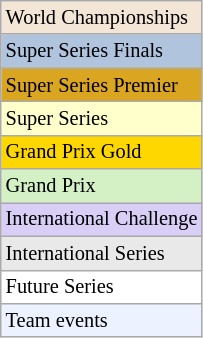<table class=wikitable style="font-size:85%">
<tr style="background:#F3E6D7;">
<td>World Championships</td>
</tr>
<tr style="background:#B0C4DE;">
<td>Super Series Finals</td>
</tr>
<tr style="background:#DAA520;">
<td>Super Series Premier</td>
</tr>
<tr style="background:#ffffcc;">
<td>Super Series</td>
</tr>
<tr style="background:#FFD700;">
<td>Grand Prix Gold</td>
</tr>
<tr style="background:#D4F1C5;">
<td>Grand Prix</td>
</tr>
<tr style="background:#d8cef6;">
<td>International Challenge</td>
</tr>
<tr style="background:#E9E9E9;">
<td>International Series</td>
</tr>
<tr style="background:#ffffff;">
<td>Future Series</td>
</tr>
<tr style="background:#ECF2FF;">
<td>Team events</td>
</tr>
</table>
